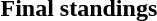<table>
<tr>
<td></td>
<td></td>
<td></td>
<td></td>
</tr>
<tr>
<td></td>
<td></td>
<td></td>
<td></td>
</tr>
<tr>
<td></td>
<td></td>
<td></td>
<td></td>
</tr>
<tr>
<td></td>
<td></td>
<td></td>
<td></td>
</tr>
<tr>
<td></td>
<td></td>
<td></td>
<td></td>
</tr>
<tr>
<td><strong>Final standings</strong></td>
<td></td>
<td></td>
<td></td>
</tr>
</table>
